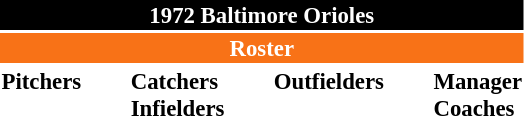<table class="toccolours" style="font-size: 95%;">
<tr>
<th colspan="10" style="background-color: black; color: white; text-align: center;">1972 Baltimore Orioles</th>
</tr>
<tr>
<td colspan="10" style="background-color: #F87217; color: white; text-align: center;"><strong>Roster</strong></td>
</tr>
<tr>
<td valign="top"><strong>Pitchers</strong><br>









</td>
<td width="25px"></td>
<td valign="top"><strong>Catchers</strong><br>



<strong>Infielders</strong>







</td>
<td width="25px"></td>
<td valign="top"><strong>Outfielders</strong><br>







</td>
<td width="25px"></td>
<td valign="top"><strong>Manager</strong><br>
<strong>Coaches</strong>



</td>
</tr>
<tr>
</tr>
</table>
